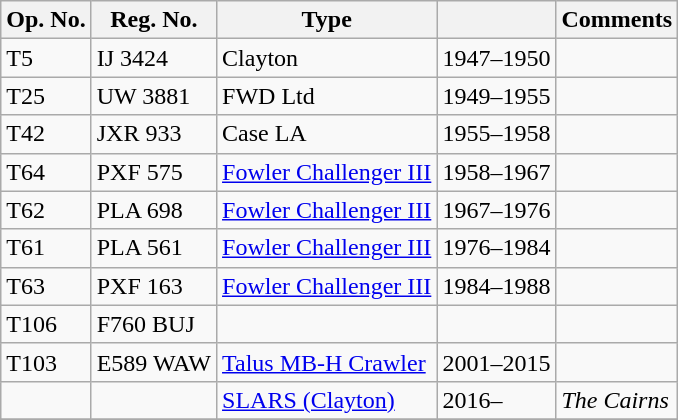<table class="wikitable">
<tr>
<th>Op. No.</th>
<th>Reg. No.</th>
<th>Type</th>
<th></th>
<th>Comments</th>
</tr>
<tr>
<td>T5</td>
<td>IJ 3424</td>
<td>Clayton</td>
<td>1947–1950</td>
<td></td>
</tr>
<tr>
<td>T25</td>
<td>UW 3881</td>
<td>FWD Ltd</td>
<td>1949–1955</td>
<td></td>
</tr>
<tr>
<td>T42</td>
<td>JXR 933</td>
<td>Case LA</td>
<td>1955–1958</td>
<td></td>
</tr>
<tr>
<td>T64</td>
<td>PXF 575</td>
<td><a href='#'>Fowler Challenger III</a></td>
<td>1958–1967</td>
<td></td>
</tr>
<tr>
<td>T62</td>
<td>PLA 698</td>
<td><a href='#'>Fowler Challenger III</a></td>
<td>1967–1976</td>
<td></td>
</tr>
<tr>
<td>T61</td>
<td>PLA 561</td>
<td><a href='#'>Fowler Challenger III</a></td>
<td>1976–1984</td>
<td></td>
</tr>
<tr>
<td>T63</td>
<td>PXF 163</td>
<td><a href='#'>Fowler Challenger III</a></td>
<td>1984–1988</td>
<td></td>
</tr>
<tr>
<td>T106</td>
<td>F760 BUJ</td>
<td></td>
<td></td>
<td></td>
</tr>
<tr>
<td>T103</td>
<td>E589 WAW</td>
<td><a href='#'>Talus MB-H Crawler</a></td>
<td>2001–2015</td>
<td></td>
</tr>
<tr>
<td></td>
<td></td>
<td><a href='#'>SLARS (Clayton)</a></td>
<td>2016–</td>
<td><em>The Cairns</em></td>
</tr>
<tr>
</tr>
</table>
